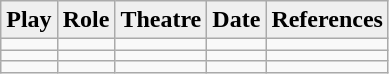<table align="center" class="wikitable" style="margin-bottom: 10px;">
<tr>
<th style="background:#efefef;">Play</th>
<th style="background:#efefef;">Role</th>
<th style="background:#efefef;">Theatre</th>
<th style="background:#efefef;">Date</th>
<th style="background:#efefef;">References</th>
</tr>
<tr>
<td></td>
<td></td>
<td></td>
<td></td>
<td></td>
</tr>
<tr>
<td></td>
<td></td>
<td></td>
<td></td>
<td></td>
</tr>
<tr>
<td></td>
<td></td>
<td></td>
<td></td>
<td></td>
</tr>
</table>
